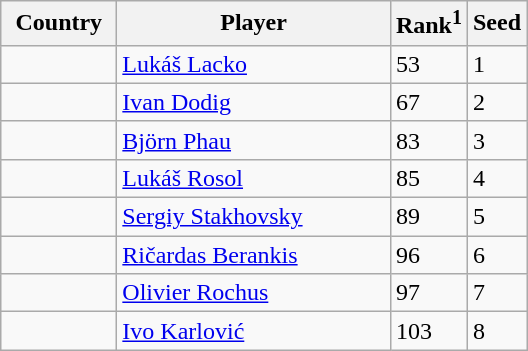<table class="sortable wikitable">
<tr>
<th width="70">Country</th>
<th width="175">Player</th>
<th>Rank<sup>1</sup></th>
<th>Seed</th>
</tr>
<tr>
<td></td>
<td><a href='#'>Lukáš Lacko</a></td>
<td>53</td>
<td>1</td>
</tr>
<tr>
<td></td>
<td><a href='#'>Ivan Dodig</a></td>
<td>67</td>
<td>2</td>
</tr>
<tr>
<td></td>
<td><a href='#'>Björn Phau</a></td>
<td>83</td>
<td>3</td>
</tr>
<tr>
<td></td>
<td><a href='#'>Lukáš Rosol</a></td>
<td>85</td>
<td>4</td>
</tr>
<tr>
<td></td>
<td><a href='#'>Sergiy Stakhovsky</a></td>
<td>89</td>
<td>5</td>
</tr>
<tr>
<td></td>
<td><a href='#'>Ričardas Berankis</a></td>
<td>96</td>
<td>6</td>
</tr>
<tr>
<td></td>
<td><a href='#'>Olivier Rochus</a></td>
<td>97</td>
<td>7</td>
</tr>
<tr>
<td></td>
<td><a href='#'>Ivo Karlović</a></td>
<td>103</td>
<td>8</td>
</tr>
</table>
